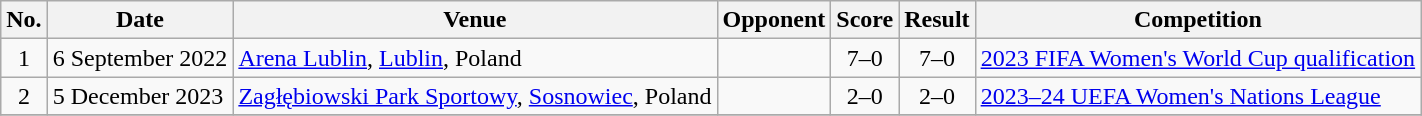<table class="wikitable sortable">
<tr>
<th scope="col">No.</th>
<th scope="col">Date</th>
<th scope="col">Venue</th>
<th scope="col">Opponent</th>
<th scope="col">Score</th>
<th scope="col">Result</th>
<th scope="col">Competition</th>
</tr>
<tr>
<td align="center">1</td>
<td>6 September 2022</td>
<td><a href='#'>Arena Lublin</a>, <a href='#'>Lublin</a>, Poland</td>
<td></td>
<td align="center">7–0</td>
<td align="center">7–0</td>
<td><a href='#'>2023 FIFA Women's World Cup qualification</a></td>
</tr>
<tr>
<td align="center">2</td>
<td>5 December 2023</td>
<td><a href='#'>Zagłębiowski Park Sportowy</a>, <a href='#'>Sosnowiec</a>, Poland</td>
<td></td>
<td align="center">2–0</td>
<td align="center">2–0</td>
<td><a href='#'>2023–24 UEFA Women's Nations League</a></td>
</tr>
<tr>
</tr>
</table>
